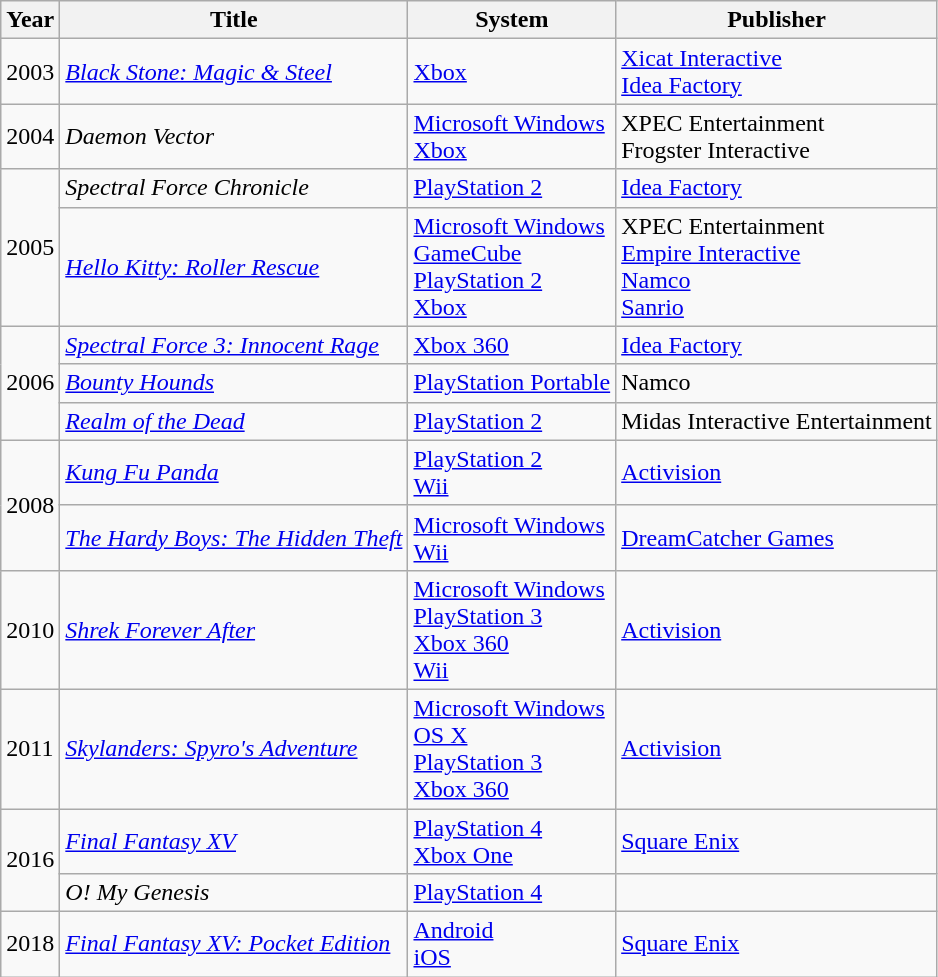<table class="wikitable">
<tr>
<th>Year</th>
<th>Title</th>
<th>System</th>
<th>Publisher</th>
</tr>
<tr>
<td>2003</td>
<td><em><a href='#'>Black Stone: Magic & Steel</a></em></td>
<td><a href='#'>Xbox</a></td>
<td><a href='#'>Xicat Interactive</a><br><a href='#'>Idea Factory</a></td>
</tr>
<tr>
<td>2004</td>
<td><em>Daemon Vector</em></td>
<td><a href='#'>Microsoft Windows</a><br><a href='#'>Xbox</a></td>
<td>XPEC Entertainment<br>Frogster Interactive</td>
</tr>
<tr>
<td rowspan="2">2005</td>
<td><em>Spectral Force Chronicle</em></td>
<td><a href='#'>PlayStation 2</a></td>
<td><a href='#'>Idea Factory</a></td>
</tr>
<tr>
<td><em><a href='#'>Hello Kitty: Roller Rescue</a></em></td>
<td><a href='#'>Microsoft Windows</a><br><a href='#'>GameCube</a><br><a href='#'>PlayStation 2</a><br><a href='#'>Xbox</a></td>
<td>XPEC Entertainment<br><a href='#'>Empire Interactive</a><br><a href='#'>Namco</a><br><a href='#'>Sanrio</a></td>
</tr>
<tr>
<td rowspan="3">2006</td>
<td><em><a href='#'>Spectral Force 3: Innocent Rage</a></em></td>
<td><a href='#'>Xbox 360</a></td>
<td><a href='#'>Idea Factory</a></td>
</tr>
<tr>
<td><em><a href='#'>Bounty Hounds</a></em></td>
<td><a href='#'>PlayStation Portable</a></td>
<td>Namco</td>
</tr>
<tr>
<td><em><a href='#'>Realm of the Dead</a></em></td>
<td><a href='#'>PlayStation 2</a></td>
<td>Midas Interactive Entertainment</td>
</tr>
<tr>
<td rowspan="2">2008</td>
<td><em><a href='#'>Kung Fu Panda</a></em></td>
<td><a href='#'>PlayStation 2</a><br><a href='#'>Wii</a></td>
<td><a href='#'>Activision</a></td>
</tr>
<tr>
<td><em><a href='#'>The Hardy Boys: The Hidden Theft</a></em></td>
<td><a href='#'>Microsoft Windows</a><br><a href='#'>Wii</a></td>
<td><a href='#'>DreamCatcher Games</a></td>
</tr>
<tr>
<td>2010</td>
<td><em><a href='#'>Shrek Forever After</a></em></td>
<td><a href='#'>Microsoft Windows</a><br><a href='#'>PlayStation 3</a><br><a href='#'>Xbox 360</a><br><a href='#'>Wii</a></td>
<td><a href='#'>Activision</a></td>
</tr>
<tr>
<td>2011</td>
<td><em><a href='#'>Skylanders: Spyro's Adventure</a></em></td>
<td><a href='#'>Microsoft Windows</a><br><a href='#'>OS X</a><br><a href='#'>PlayStation 3</a><br><a href='#'>Xbox 360</a></td>
<td><a href='#'>Activision</a></td>
</tr>
<tr>
<td rowspan="2">2016</td>
<td><em><a href='#'>Final Fantasy XV</a></em></td>
<td><a href='#'>PlayStation 4</a><br><a href='#'>Xbox One</a></td>
<td><a href='#'>Square Enix</a></td>
</tr>
<tr>
<td><em>O! My Genesis</em></td>
<td><a href='#'>PlayStation 4</a></td>
<td></td>
</tr>
<tr>
<td rowspan="1">2018</td>
<td><em><a href='#'>Final Fantasy XV: Pocket Edition</a></em></td>
<td><a href='#'>Android</a><br><a href='#'>iOS</a></td>
<td><a href='#'>Square Enix</a></td>
</tr>
</table>
